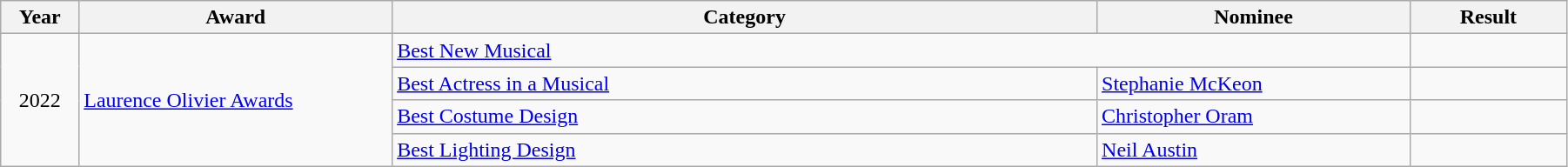<table class="wikitable" width="95%">
<tr>
<th width="5%">Year</th>
<th width="20%">Award</th>
<th width="45%">Category</th>
<th width="20%">Nominee</th>
<th width="10%">Result</th>
</tr>
<tr>
<td rowspan="4" align="center">2022</td>
<td rowspan="4"><a href='#'>Laurence Olivier Awards</a></td>
<td colspan="2"><a href='#'>Best New Musical</a></td>
<td></td>
</tr>
<tr>
<td><a href='#'>Best Actress in a Musical</a></td>
<td><a href='#'>Stephanie McKeon</a></td>
<td></td>
</tr>
<tr>
<td><a href='#'>Best Costume Design</a></td>
<td><a href='#'>Christopher Oram</a></td>
<td></td>
</tr>
<tr>
<td><a href='#'>Best Lighting Design</a></td>
<td><a href='#'>Neil Austin</a></td>
<td></td>
</tr>
</table>
